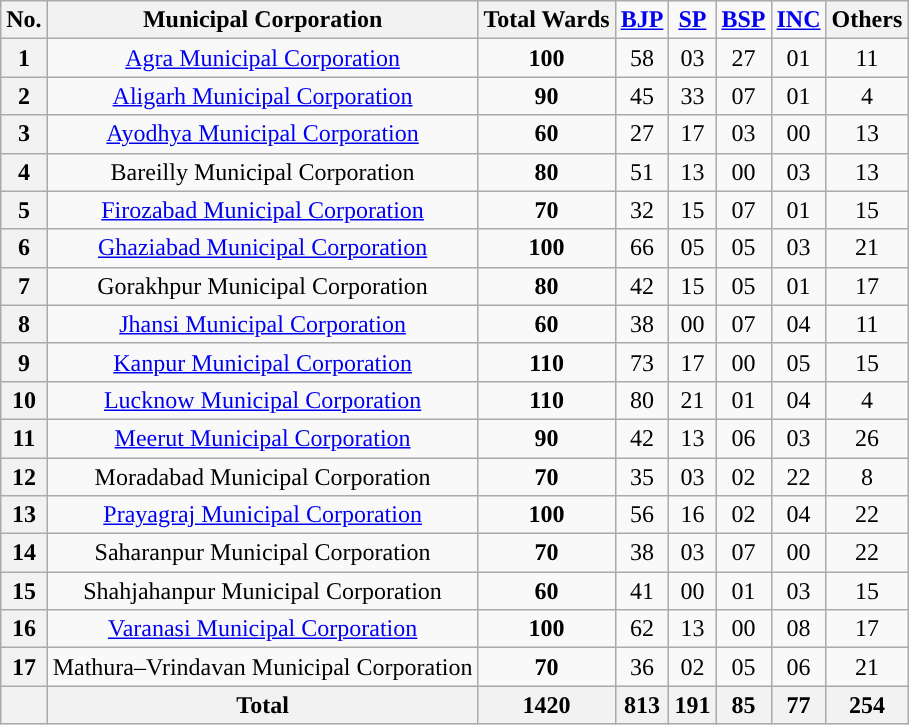<table class="wikitable sortable" style="text-align:center">
<tr>
<th align="Centre">No.</th>
<th align="Centre">Municipal Corporation</th>
<th align="Centre">Total Wards</th>
<td><a href='#'><span><strong>BJP</strong></span></a></td>
<td><a href='#'><span><strong>SP</strong></span></a></td>
<td><a href='#'><span><strong>BSP</strong></span></a></td>
<td><a href='#'><span><strong>INC</strong></span></a></td>
<th>Others</th>
</tr>
<tr>
<th>1</th>
<td><a href='#'>Agra Municipal Corporation</a></td>
<td><strong>100</strong></td>
<td>58</td>
<td>03</td>
<td>27</td>
<td>01</td>
<td>11</td>
</tr>
<tr>
<th>2</th>
<td><a href='#'>Aligarh Municipal Corporation</a></td>
<td><strong>90</strong></td>
<td>45</td>
<td>33</td>
<td>07</td>
<td>01</td>
<td>4</td>
</tr>
<tr>
<th>3</th>
<td><a href='#'>Ayodhya Municipal Corporation</a></td>
<td><strong>60</strong></td>
<td>27</td>
<td>17</td>
<td>03</td>
<td>00</td>
<td>13</td>
</tr>
<tr>
<th>4</th>
<td>Bareilly Municipal Corporation</td>
<td><strong>80</strong></td>
<td>51</td>
<td>13</td>
<td>00</td>
<td>03</td>
<td>13</td>
</tr>
<tr>
<th>5</th>
<td><a href='#'>Firozabad Municipal Corporation</a></td>
<td><strong>70</strong></td>
<td>32</td>
<td>15</td>
<td>07</td>
<td>01</td>
<td>15</td>
</tr>
<tr>
<th>6</th>
<td><a href='#'>Ghaziabad Municipal Corporation</a></td>
<td><strong>100</strong></td>
<td>66</td>
<td>05</td>
<td>05</td>
<td>03</td>
<td>21</td>
</tr>
<tr>
<th>7</th>
<td>Gorakhpur Municipal Corporation</td>
<td><strong>80</strong></td>
<td>42</td>
<td>15</td>
<td>05</td>
<td>01</td>
<td>17</td>
</tr>
<tr>
<th>8</th>
<td><a href='#'>Jhansi Municipal Corporation</a></td>
<td><strong>60</strong></td>
<td>38</td>
<td>00</td>
<td>07</td>
<td>04</td>
<td>11</td>
</tr>
<tr>
<th>9</th>
<td><a href='#'>Kanpur Municipal Corporation</a></td>
<td><strong>110</strong></td>
<td>73</td>
<td>17</td>
<td>00</td>
<td>05</td>
<td>15</td>
</tr>
<tr>
<th>10</th>
<td><a href='#'>Lucknow Municipal Corporation</a></td>
<td><strong>110</strong></td>
<td>80</td>
<td>21</td>
<td>01</td>
<td>04</td>
<td>4</td>
</tr>
<tr>
<th>11</th>
<td><a href='#'>Meerut Municipal Corporation</a></td>
<td><strong>90</strong></td>
<td>42</td>
<td>13</td>
<td>06</td>
<td>03</td>
<td>26</td>
</tr>
<tr>
<th>12</th>
<td>Moradabad Municipal Corporation</td>
<td><strong>70</strong></td>
<td>35</td>
<td>03</td>
<td>02</td>
<td>22</td>
<td>8</td>
</tr>
<tr>
<th>13</th>
<td><a href='#'>Prayagraj Municipal Corporation</a></td>
<td><strong>100</strong></td>
<td>56</td>
<td>16</td>
<td>02</td>
<td>04</td>
<td>22</td>
</tr>
<tr>
<th>14</th>
<td>Saharanpur Municipal Corporation</td>
<td><strong>70</strong></td>
<td>38</td>
<td>03</td>
<td>07</td>
<td>00</td>
<td>22</td>
</tr>
<tr>
<th>15</th>
<td>Shahjahanpur Municipal Corporation</td>
<td><strong>60</strong></td>
<td>41</td>
<td>00</td>
<td>01</td>
<td>03</td>
<td>15</td>
</tr>
<tr>
<th>16</th>
<td><a href='#'>Varanasi Municipal Corporation</a></td>
<td><strong>100</strong></td>
<td>62</td>
<td>13</td>
<td>00</td>
<td>08</td>
<td>17</td>
</tr>
<tr>
<th>17</th>
<td>Mathura–Vrindavan Municipal Corporation</td>
<td><strong>70</strong></td>
<td>36</td>
<td>02</td>
<td>05</td>
<td>06</td>
<td>21</td>
</tr>
<tr>
<th align="Centre"></th>
<th align="Centre">Total</th>
<th align="Centre">1420</th>
<th align="Centre">813</th>
<th align="Centre">191</th>
<th align="Centre">85</th>
<th align="Centre">77</th>
<th align="Centre">254</th>
</tr>
</table>
